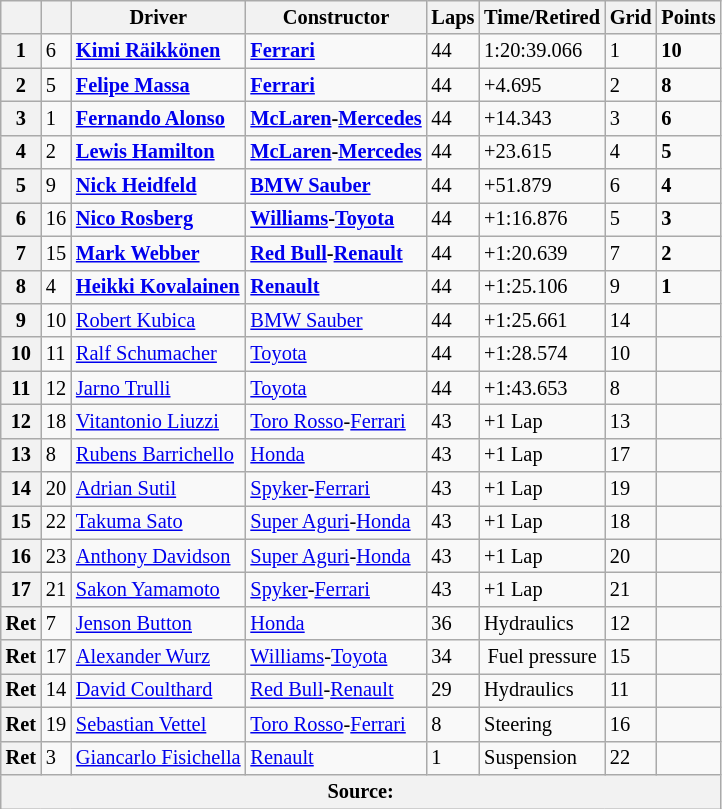<table class="wikitable" style="font-size:85%;">
<tr>
<th></th>
<th></th>
<th>Driver</th>
<th>Constructor</th>
<th>Laps</th>
<th>Time/Retired</th>
<th>Grid</th>
<th>Points</th>
</tr>
<tr>
<th>1</th>
<td>6</td>
<td> <strong><a href='#'>Kimi Räikkönen</a></strong></td>
<td><strong><a href='#'>Ferrari</a></strong></td>
<td>44</td>
<td>1:20:39.066</td>
<td>1</td>
<td><strong>10</strong></td>
</tr>
<tr>
<th>2</th>
<td>5</td>
<td> <strong><a href='#'>Felipe Massa</a></strong></td>
<td><strong><a href='#'>Ferrari</a></strong></td>
<td>44</td>
<td>+4.695</td>
<td>2</td>
<td><strong>8</strong></td>
</tr>
<tr>
<th>3</th>
<td>1</td>
<td> <strong><a href='#'>Fernando Alonso</a></strong></td>
<td align="center" nowrap><strong><a href='#'>McLaren</a>-<a href='#'>Mercedes</a></strong></td>
<td>44</td>
<td>+14.343</td>
<td>3</td>
<td><strong>6</strong></td>
</tr>
<tr>
<th>4</th>
<td>2</td>
<td> <strong><a href='#'>Lewis Hamilton</a></strong></td>
<td><strong><a href='#'>McLaren</a>-<a href='#'>Mercedes</a></strong></td>
<td>44</td>
<td>+23.615</td>
<td>4</td>
<td><strong>5</strong></td>
</tr>
<tr>
<th>5</th>
<td>9</td>
<td> <strong><a href='#'>Nick Heidfeld</a></strong></td>
<td><strong><a href='#'>BMW Sauber</a></strong></td>
<td>44</td>
<td>+51.879</td>
<td>6</td>
<td><strong>4</strong></td>
</tr>
<tr>
<th>6</th>
<td>16</td>
<td> <strong><a href='#'>Nico Rosberg</a></strong></td>
<td><strong><a href='#'>Williams</a>-<a href='#'>Toyota</a></strong></td>
<td>44</td>
<td>+1:16.876</td>
<td>5</td>
<td><strong>3</strong></td>
</tr>
<tr>
<th>7</th>
<td>15</td>
<td> <strong><a href='#'>Mark Webber</a></strong></td>
<td><strong><a href='#'>Red Bull</a>-<a href='#'>Renault</a></strong></td>
<td>44</td>
<td>+1:20.639</td>
<td>7</td>
<td><strong>2</strong></td>
</tr>
<tr>
<th>8</th>
<td>4</td>
<td> <strong><a href='#'>Heikki Kovalainen</a></strong></td>
<td><strong><a href='#'>Renault</a></strong></td>
<td>44</td>
<td>+1:25.106</td>
<td>9</td>
<td><strong>1</strong></td>
</tr>
<tr>
<th>9</th>
<td>10</td>
<td> <a href='#'>Robert Kubica</a></td>
<td><a href='#'>BMW Sauber</a></td>
<td>44</td>
<td>+1:25.661</td>
<td>14</td>
<td></td>
</tr>
<tr>
<th>10</th>
<td>11</td>
<td> <a href='#'>Ralf Schumacher</a></td>
<td><a href='#'>Toyota</a></td>
<td>44</td>
<td>+1:28.574</td>
<td>10</td>
<td></td>
</tr>
<tr>
<th>11</th>
<td>12</td>
<td> <a href='#'>Jarno Trulli</a></td>
<td><a href='#'>Toyota</a></td>
<td>44</td>
<td>+1:43.653</td>
<td>8</td>
<td></td>
</tr>
<tr>
<th>12</th>
<td>18</td>
<td> <a href='#'>Vitantonio Liuzzi</a></td>
<td><a href='#'>Toro Rosso</a>-<a href='#'>Ferrari</a></td>
<td>43</td>
<td>+1 Lap</td>
<td>13</td>
<td></td>
</tr>
<tr>
<th>13</th>
<td>8</td>
<td> <a href='#'>Rubens Barrichello</a></td>
<td><a href='#'>Honda</a></td>
<td>43</td>
<td>+1 Lap</td>
<td>17</td>
<td></td>
</tr>
<tr>
<th>14</th>
<td>20</td>
<td> <a href='#'>Adrian Sutil</a></td>
<td><a href='#'>Spyker</a>-<a href='#'>Ferrari</a></td>
<td>43</td>
<td>+1 Lap</td>
<td>19</td>
<td></td>
</tr>
<tr>
<th>15</th>
<td>22</td>
<td> <a href='#'>Takuma Sato</a></td>
<td><a href='#'>Super Aguri</a>-<a href='#'>Honda</a></td>
<td>43</td>
<td>+1 Lap</td>
<td>18</td>
<td></td>
</tr>
<tr>
<th>16</th>
<td>23</td>
<td> <a href='#'>Anthony Davidson</a></td>
<td><a href='#'>Super Aguri</a>-<a href='#'>Honda</a></td>
<td>43</td>
<td>+1 Lap</td>
<td>20</td>
<td></td>
</tr>
<tr>
<th>17</th>
<td>21</td>
<td> <a href='#'>Sakon Yamamoto</a></td>
<td><a href='#'>Spyker</a>-<a href='#'>Ferrari</a></td>
<td>43</td>
<td>+1 Lap</td>
<td>21</td>
<td></td>
</tr>
<tr>
<th>Ret</th>
<td>7</td>
<td> <a href='#'>Jenson Button</a></td>
<td><a href='#'>Honda</a></td>
<td>36</td>
<td>Hydraulics</td>
<td>12</td>
<td></td>
</tr>
<tr>
<th>Ret</th>
<td>17</td>
<td> <a href='#'>Alexander Wurz</a></td>
<td><a href='#'>Williams</a>-<a href='#'>Toyota</a></td>
<td>34</td>
<td align="center" nowrap>Fuel pressure</td>
<td>15</td>
<td></td>
</tr>
<tr>
<th>Ret</th>
<td>14</td>
<td> <a href='#'>David Coulthard</a></td>
<td><a href='#'>Red Bull</a>-<a href='#'>Renault</a></td>
<td>29</td>
<td>Hydraulics</td>
<td>11</td>
<td></td>
</tr>
<tr>
<th>Ret</th>
<td>19</td>
<td> <a href='#'>Sebastian Vettel</a></td>
<td><a href='#'>Toro Rosso</a>-<a href='#'>Ferrari</a></td>
<td>8</td>
<td>Steering</td>
<td>16</td>
<td></td>
</tr>
<tr>
<th>Ret</th>
<td>3</td>
<td align="center" nowrap> <a href='#'>Giancarlo Fisichella</a></td>
<td><a href='#'>Renault</a></td>
<td>1</td>
<td>Suspension</td>
<td>22</td>
<td></td>
</tr>
<tr>
<th colspan=8>Source:</th>
</tr>
</table>
